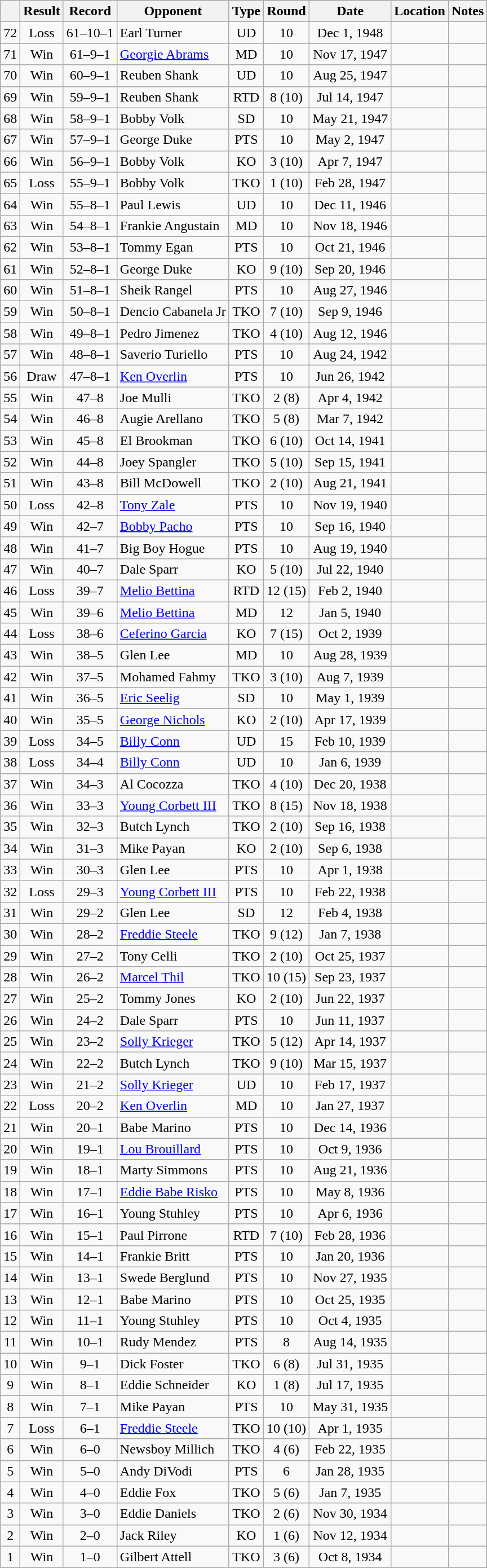<table class="wikitable" style="text-align:center">
<tr>
<th></th>
<th>Result</th>
<th>Record</th>
<th>Opponent</th>
<th>Type</th>
<th>Round</th>
<th>Date</th>
<th>Location</th>
<th>Notes</th>
</tr>
<tr>
<td>72</td>
<td>Loss</td>
<td>61–10–1</td>
<td align=left>Earl Turner</td>
<td>UD</td>
<td>10</td>
<td>Dec 1, 1948</td>
<td style="text-align:left;"></td>
<td></td>
</tr>
<tr>
<td>71</td>
<td>Win</td>
<td>61–9–1</td>
<td align=left><a href='#'>Georgie Abrams</a></td>
<td>MD</td>
<td>10</td>
<td>Nov 17, 1947</td>
<td style="text-align:left;"></td>
<td></td>
</tr>
<tr>
<td>70</td>
<td>Win</td>
<td>60–9–1</td>
<td align=left>Reuben Shank</td>
<td>UD</td>
<td>10</td>
<td>Aug 25, 1947</td>
<td style="text-align:left;"></td>
<td></td>
</tr>
<tr>
<td>69</td>
<td>Win</td>
<td>59–9–1</td>
<td align=left>Reuben Shank</td>
<td>RTD</td>
<td>8 (10)</td>
<td>Jul 14, 1947</td>
<td style="text-align:left;"></td>
<td></td>
</tr>
<tr>
<td>68</td>
<td>Win</td>
<td>58–9–1</td>
<td align=left>Bobby Volk</td>
<td>SD</td>
<td>10</td>
<td>May 21, 1947</td>
<td style="text-align:left;"></td>
<td></td>
</tr>
<tr>
<td>67</td>
<td>Win</td>
<td>57–9–1</td>
<td align=left>George Duke</td>
<td>PTS</td>
<td>10</td>
<td>May 2, 1947</td>
<td style="text-align:left;"></td>
<td></td>
</tr>
<tr>
<td>66</td>
<td>Win</td>
<td>56–9–1</td>
<td align=left>Bobby Volk</td>
<td>KO</td>
<td>3 (10)</td>
<td>Apr 7, 1947</td>
<td style="text-align:left;"></td>
<td></td>
</tr>
<tr>
<td>65</td>
<td>Loss</td>
<td>55–9–1</td>
<td align=left>Bobby Volk</td>
<td>TKO</td>
<td>1 (10)</td>
<td>Feb 28, 1947</td>
<td style="text-align:left;"></td>
<td></td>
</tr>
<tr>
<td>64</td>
<td>Win</td>
<td>55–8–1</td>
<td align=left>Paul Lewis</td>
<td>UD</td>
<td>10</td>
<td>Dec 11, 1946</td>
<td style="text-align:left;"></td>
<td></td>
</tr>
<tr>
<td>63</td>
<td>Win</td>
<td>54–8–1</td>
<td align=left>Frankie Angustain</td>
<td>MD</td>
<td>10</td>
<td>Nov 18, 1946</td>
<td style="text-align:left;"></td>
<td></td>
</tr>
<tr>
<td>62</td>
<td>Win</td>
<td>53–8–1</td>
<td align=left>Tommy Egan</td>
<td>PTS</td>
<td>10</td>
<td>Oct 21, 1946</td>
<td style="text-align:left;"></td>
<td></td>
</tr>
<tr>
<td>61</td>
<td>Win</td>
<td>52–8–1</td>
<td align=left>George Duke</td>
<td>KO</td>
<td>9 (10)</td>
<td>Sep 20, 1946</td>
<td style="text-align:left;"></td>
<td></td>
</tr>
<tr>
<td>60</td>
<td>Win</td>
<td>51–8–1</td>
<td align=left>Sheik Rangel</td>
<td>PTS</td>
<td>10</td>
<td>Aug 27, 1946</td>
<td style="text-align:left;"></td>
<td></td>
</tr>
<tr>
<td>59</td>
<td>Win</td>
<td>50–8–1</td>
<td align=left>Dencio Cabanela Jr</td>
<td>TKO</td>
<td>7 (10)</td>
<td>Sep 9, 1946</td>
<td style="text-align:left;"></td>
<td></td>
</tr>
<tr>
<td>58</td>
<td>Win</td>
<td>49–8–1</td>
<td align=left>Pedro Jimenez</td>
<td>TKO</td>
<td>4 (10)</td>
<td>Aug 12, 1946</td>
<td style="text-align:left;"></td>
<td></td>
</tr>
<tr>
<td>57</td>
<td>Win</td>
<td>48–8–1</td>
<td align=left>Saverio Turiello</td>
<td>PTS</td>
<td>10</td>
<td>Aug 24, 1942</td>
<td style="text-align:left;"></td>
<td></td>
</tr>
<tr>
<td>56</td>
<td>Draw</td>
<td>47–8–1</td>
<td align=left><a href='#'>Ken Overlin</a></td>
<td>PTS</td>
<td>10</td>
<td>Jun 26, 1942</td>
<td style="text-align:left;"></td>
<td></td>
</tr>
<tr>
<td>55</td>
<td>Win</td>
<td>47–8</td>
<td align=left>Joe Mulli</td>
<td>TKO</td>
<td>2 (8)</td>
<td>Apr 4, 1942</td>
<td style="text-align:left;"></td>
<td></td>
</tr>
<tr>
<td>54</td>
<td>Win</td>
<td>46–8</td>
<td align=left>Augie Arellano</td>
<td>TKO</td>
<td>5 (8)</td>
<td>Mar 7, 1942</td>
<td style="text-align:left;"></td>
<td></td>
</tr>
<tr>
<td>53</td>
<td>Win</td>
<td>45–8</td>
<td align=left>El Brookman</td>
<td>TKO</td>
<td>6 (10)</td>
<td>Oct 14, 1941</td>
<td style="text-align:left;"></td>
<td></td>
</tr>
<tr>
<td>52</td>
<td>Win</td>
<td>44–8</td>
<td align=left>Joey Spangler</td>
<td>TKO</td>
<td>5 (10)</td>
<td>Sep 15, 1941</td>
<td style="text-align:left;"></td>
<td></td>
</tr>
<tr>
<td>51</td>
<td>Win</td>
<td>43–8</td>
<td align=left>Bill McDowell</td>
<td>TKO</td>
<td>2 (10)</td>
<td>Aug 21, 1941</td>
<td style="text-align:left;"></td>
<td></td>
</tr>
<tr>
<td>50</td>
<td>Loss</td>
<td>42–8</td>
<td align=left><a href='#'>Tony Zale</a></td>
<td>PTS</td>
<td>10</td>
<td>Nov 19, 1940</td>
<td style="text-align:left;"></td>
<td></td>
</tr>
<tr>
<td>49</td>
<td>Win</td>
<td>42–7</td>
<td align=left><a href='#'>Bobby Pacho</a></td>
<td>PTS</td>
<td>10</td>
<td>Sep 16, 1940</td>
<td style="text-align:left;"></td>
<td></td>
</tr>
<tr>
<td>48</td>
<td>Win</td>
<td>41–7</td>
<td align=left>Big Boy Hogue</td>
<td>PTS</td>
<td>10</td>
<td>Aug 19, 1940</td>
<td style="text-align:left;"></td>
<td></td>
</tr>
<tr>
<td>47</td>
<td>Win</td>
<td>40–7</td>
<td align=left>Dale Sparr</td>
<td>KO</td>
<td>5 (10)</td>
<td>Jul 22, 1940</td>
<td style="text-align:left;"></td>
<td></td>
</tr>
<tr>
<td>46</td>
<td>Loss</td>
<td>39–7</td>
<td align=left><a href='#'>Melio Bettina</a></td>
<td>RTD</td>
<td>12 (15)</td>
<td>Feb 2, 1940</td>
<td style="text-align:left;"></td>
<td></td>
</tr>
<tr>
<td>45</td>
<td>Win</td>
<td>39–6</td>
<td align=left><a href='#'>Melio Bettina</a></td>
<td>MD</td>
<td>12</td>
<td>Jan 5, 1940</td>
<td style="text-align:left;"></td>
<td></td>
</tr>
<tr>
<td>44</td>
<td>Loss</td>
<td>38–6</td>
<td align=left><a href='#'>Ceferino Garcia</a></td>
<td>KO</td>
<td>7 (15)</td>
<td>Oct 2, 1939</td>
<td style="text-align:left;"></td>
<td style="text-align:left;"></td>
</tr>
<tr>
<td>43</td>
<td>Win</td>
<td>38–5</td>
<td align=left>Glen Lee</td>
<td>MD</td>
<td>10</td>
<td>Aug 28, 1939</td>
<td style="text-align:left;"></td>
<td></td>
</tr>
<tr>
<td>42</td>
<td>Win</td>
<td>37–5</td>
<td align=left>Mohamed Fahmy</td>
<td>TKO</td>
<td>3 (10)</td>
<td>Aug 7, 1939</td>
<td style="text-align:left;"></td>
<td></td>
</tr>
<tr>
<td>41</td>
<td>Win</td>
<td>36–5</td>
<td align=left><a href='#'>Eric Seelig</a></td>
<td>SD</td>
<td>10</td>
<td>May 1, 1939</td>
<td style="text-align:left;"></td>
<td></td>
</tr>
<tr>
<td>40</td>
<td>Win</td>
<td>35–5</td>
<td align=left><a href='#'>George Nichols</a></td>
<td>KO</td>
<td>2 (10)</td>
<td>Apr 17, 1939</td>
<td style="text-align:left;"></td>
<td></td>
</tr>
<tr>
<td>39</td>
<td>Loss</td>
<td>34–5</td>
<td align=left><a href='#'>Billy Conn</a></td>
<td>UD</td>
<td>15</td>
<td>Feb 10, 1939</td>
<td style="text-align:left;"></td>
<td></td>
</tr>
<tr>
<td>38</td>
<td>Loss</td>
<td>34–4</td>
<td align=left><a href='#'>Billy Conn</a></td>
<td>UD</td>
<td>10</td>
<td>Jan 6, 1939</td>
<td style="text-align:left;"></td>
<td></td>
</tr>
<tr>
<td>37</td>
<td>Win</td>
<td>34–3</td>
<td align=left>Al Cocozza</td>
<td>TKO</td>
<td>4 (10)</td>
<td>Dec 20, 1938</td>
<td style="text-align:left;"></td>
<td></td>
</tr>
<tr>
<td>36</td>
<td>Win</td>
<td>33–3</td>
<td align=left><a href='#'>Young Corbett III</a></td>
<td>TKO</td>
<td>8 (15)</td>
<td>Nov 18, 1938</td>
<td style="text-align:left;"></td>
<td style="text-align:left;"></td>
</tr>
<tr>
<td>35</td>
<td>Win</td>
<td>32–3</td>
<td align=left>Butch Lynch</td>
<td>TKO</td>
<td>2 (10)</td>
<td>Sep 16, 1938</td>
<td style="text-align:left;"></td>
<td></td>
</tr>
<tr>
<td>34</td>
<td>Win</td>
<td>31–3</td>
<td align=left>Mike Payan</td>
<td>KO</td>
<td>2 (10)</td>
<td>Sep 6, 1938</td>
<td style="text-align:left;"></td>
<td></td>
</tr>
<tr>
<td>33</td>
<td>Win</td>
<td>30–3</td>
<td align=left>Glen Lee</td>
<td>PTS</td>
<td>10</td>
<td>Apr 1, 1938</td>
<td style="text-align:left;"></td>
<td></td>
</tr>
<tr>
<td>32</td>
<td>Loss</td>
<td>29–3</td>
<td align=left><a href='#'>Young Corbett III</a></td>
<td>PTS</td>
<td>10</td>
<td>Feb 22, 1938</td>
<td style="text-align:left;"></td>
<td></td>
</tr>
<tr>
<td>31</td>
<td>Win</td>
<td>29–2</td>
<td align=left>Glen Lee</td>
<td>SD</td>
<td>12</td>
<td>Feb 4, 1938</td>
<td style="text-align:left;"></td>
<td></td>
</tr>
<tr>
<td>30</td>
<td>Win</td>
<td>28–2</td>
<td align=left><a href='#'>Freddie Steele</a></td>
<td>TKO</td>
<td>9 (12)</td>
<td>Jan 7, 1938</td>
<td style="text-align:left;"></td>
<td></td>
</tr>
<tr>
<td>29</td>
<td>Win</td>
<td>27–2</td>
<td align=left>Tony Celli</td>
<td>TKO</td>
<td>2 (10)</td>
<td>Oct 25, 1937</td>
<td style="text-align:left;"></td>
<td></td>
</tr>
<tr>
<td>28</td>
<td>Win</td>
<td>26–2</td>
<td align=left><a href='#'>Marcel Thil</a></td>
<td>TKO</td>
<td>10 (15)</td>
<td>Sep 23, 1937</td>
<td style="text-align:left;"></td>
<td style="text-align:left;"></td>
</tr>
<tr>
<td>27</td>
<td>Win</td>
<td>25–2</td>
<td align=left>Tommy Jones</td>
<td>KO</td>
<td>2 (10)</td>
<td>Jun 22, 1937</td>
<td style="text-align:left;"></td>
<td></td>
</tr>
<tr>
<td>26</td>
<td>Win</td>
<td>24–2</td>
<td align=left>Dale Sparr</td>
<td>PTS</td>
<td>10</td>
<td>Jun 11, 1937</td>
<td style="text-align:left;"></td>
<td></td>
</tr>
<tr>
<td>25</td>
<td>Win</td>
<td>23–2</td>
<td align=left><a href='#'>Solly Krieger</a></td>
<td>TKO</td>
<td>5 (12)</td>
<td>Apr 14, 1937</td>
<td style="text-align:left;"></td>
<td></td>
</tr>
<tr>
<td>24</td>
<td>Win</td>
<td>22–2</td>
<td align=left>Butch Lynch</td>
<td>TKO</td>
<td>9 (10)</td>
<td>Mar 15, 1937</td>
<td style="text-align:left;"></td>
<td></td>
</tr>
<tr>
<td>23</td>
<td>Win</td>
<td>21–2</td>
<td align=left><a href='#'>Solly Krieger</a></td>
<td>UD</td>
<td>10</td>
<td>Feb 17, 1937</td>
<td style="text-align:left;"></td>
<td></td>
</tr>
<tr>
<td>22</td>
<td>Loss</td>
<td>20–2</td>
<td align=left><a href='#'>Ken Overlin</a></td>
<td>MD</td>
<td>10</td>
<td>Jan 27, 1937</td>
<td style="text-align:left;"></td>
<td></td>
</tr>
<tr>
<td>21</td>
<td>Win</td>
<td>20–1</td>
<td align=left>Babe Marino</td>
<td>PTS</td>
<td>10</td>
<td>Dec 14, 1936</td>
<td style="text-align:left;"></td>
<td></td>
</tr>
<tr>
<td>20</td>
<td>Win</td>
<td>19–1</td>
<td align=left><a href='#'>Lou Brouillard</a></td>
<td>PTS</td>
<td>10</td>
<td>Oct 9, 1936</td>
<td style="text-align:left;"></td>
<td></td>
</tr>
<tr>
<td>19</td>
<td>Win</td>
<td>18–1</td>
<td align=left>Marty Simmons</td>
<td>PTS</td>
<td>10</td>
<td>Aug 21, 1936</td>
<td style="text-align:left;"></td>
<td></td>
</tr>
<tr>
<td>18</td>
<td>Win</td>
<td>17–1</td>
<td align=left><a href='#'>Eddie Babe Risko</a></td>
<td>PTS</td>
<td>10</td>
<td>May 8, 1936</td>
<td style="text-align:left;"></td>
<td></td>
</tr>
<tr>
<td>17</td>
<td>Win</td>
<td>16–1</td>
<td align=left>Young Stuhley</td>
<td>PTS</td>
<td>10</td>
<td>Apr 6, 1936</td>
<td style="text-align:left;"></td>
<td></td>
</tr>
<tr>
<td>16</td>
<td>Win</td>
<td>15–1</td>
<td align=left>Paul Pirrone</td>
<td>RTD</td>
<td>7 (10)</td>
<td>Feb 28, 1936</td>
<td style="text-align:left;"></td>
<td></td>
</tr>
<tr>
<td>15</td>
<td>Win</td>
<td>14–1</td>
<td align=left>Frankie Britt</td>
<td>PTS</td>
<td>10</td>
<td>Jan 20, 1936</td>
<td style="text-align:left;"></td>
<td></td>
</tr>
<tr>
<td>14</td>
<td>Win</td>
<td>13–1</td>
<td align=left>Swede Berglund</td>
<td>PTS</td>
<td>10</td>
<td>Nov 27, 1935</td>
<td style="text-align:left;"></td>
<td></td>
</tr>
<tr>
<td>13</td>
<td>Win</td>
<td>12–1</td>
<td align=left>Babe Marino</td>
<td>PTS</td>
<td>10</td>
<td>Oct 25, 1935</td>
<td style="text-align:left;"></td>
<td></td>
</tr>
<tr>
<td>12</td>
<td>Win</td>
<td>11–1</td>
<td align=left>Young Stuhley</td>
<td>PTS</td>
<td>10</td>
<td>Oct 4, 1935</td>
<td style="text-align:left;"></td>
<td></td>
</tr>
<tr>
<td>11</td>
<td>Win</td>
<td>10–1</td>
<td align=left>Rudy Mendez</td>
<td>PTS</td>
<td>8</td>
<td>Aug 14, 1935</td>
<td style="text-align:left;"></td>
<td></td>
</tr>
<tr>
<td>10</td>
<td>Win</td>
<td>9–1</td>
<td align=left>Dick Foster</td>
<td>TKO</td>
<td>6 (8)</td>
<td>Jul 31, 1935</td>
<td style="text-align:left;"></td>
<td></td>
</tr>
<tr>
<td>9</td>
<td>Win</td>
<td>8–1</td>
<td align=left>Eddie Schneider</td>
<td>KO</td>
<td>1 (8)</td>
<td>Jul 17, 1935</td>
<td style="text-align:left;"></td>
<td></td>
</tr>
<tr>
<td>8</td>
<td>Win</td>
<td>7–1</td>
<td align=left>Mike Payan</td>
<td>PTS</td>
<td>10</td>
<td>May 31, 1935</td>
<td style="text-align:left;"></td>
<td></td>
</tr>
<tr>
<td>7</td>
<td>Loss</td>
<td>6–1</td>
<td align=left><a href='#'>Freddie Steele</a></td>
<td>TKO</td>
<td>10 (10)</td>
<td>Apr 1, 1935</td>
<td style="text-align:left;"></td>
<td></td>
</tr>
<tr>
<td>6</td>
<td>Win</td>
<td>6–0</td>
<td align=left>Newsboy Millich</td>
<td>TKO</td>
<td>4 (6)</td>
<td>Feb 22, 1935</td>
<td style="text-align:left;"></td>
<td></td>
</tr>
<tr>
<td>5</td>
<td>Win</td>
<td>5–0</td>
<td align=left>Andy DiVodi</td>
<td>PTS</td>
<td>6</td>
<td>Jan 28, 1935</td>
<td style="text-align:left;"></td>
<td></td>
</tr>
<tr>
<td>4</td>
<td>Win</td>
<td>4–0</td>
<td align=left>Eddie Fox</td>
<td>TKO</td>
<td>5 (6)</td>
<td>Jan 7, 1935</td>
<td style="text-align:left;"></td>
<td></td>
</tr>
<tr>
<td>3</td>
<td>Win</td>
<td>3–0</td>
<td align=left>Eddie Daniels</td>
<td>TKO</td>
<td>2 (6)</td>
<td>Nov 30, 1934</td>
<td style="text-align:left;"></td>
<td></td>
</tr>
<tr>
<td>2</td>
<td>Win</td>
<td>2–0</td>
<td align=left>Jack Riley</td>
<td>KO</td>
<td>1 (6)</td>
<td>Nov 12, 1934</td>
<td style="text-align:left;"></td>
<td></td>
</tr>
<tr>
<td>1</td>
<td>Win</td>
<td>1–0</td>
<td align=left>Gilbert Attell</td>
<td>TKO</td>
<td>3 (6)</td>
<td>Oct 8, 1934</td>
<td style="text-align:left;"></td>
<td></td>
</tr>
<tr>
</tr>
</table>
